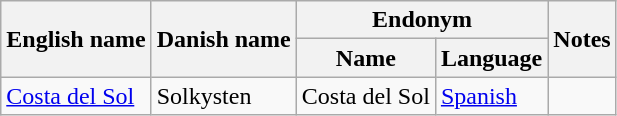<table class="wikitable sortable mw-collapsible">
<tr>
<th rowspan="2">English name</th>
<th rowspan="2">Danish name</th>
<th colspan="2">Endonym</th>
<th rowspan="2">Notes</th>
</tr>
<tr>
<th>Name</th>
<th>Language</th>
</tr>
<tr>
<td><a href='#'>Costa del Sol</a></td>
<td>Solkysten</td>
<td>Costa del Sol</td>
<td><a href='#'>Spanish</a></td>
<td></td>
</tr>
</table>
